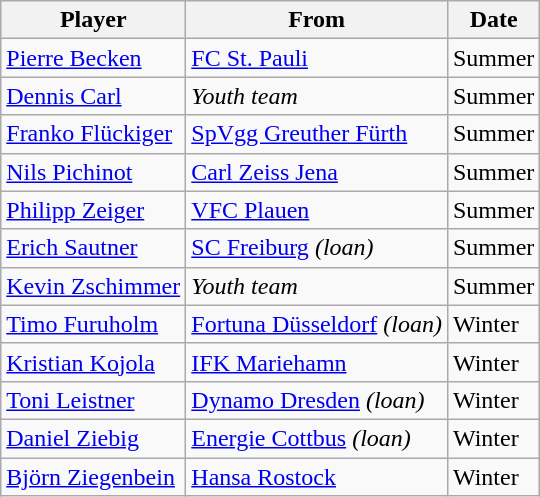<table class="wikitable">
<tr>
<th>Player</th>
<th>From</th>
<th>Date</th>
</tr>
<tr>
<td> <a href='#'>Pierre Becken</a></td>
<td><a href='#'>FC St. Pauli</a></td>
<td>Summer</td>
</tr>
<tr>
<td> <a href='#'>Dennis Carl</a></td>
<td><em>Youth team</em></td>
<td>Summer</td>
</tr>
<tr>
<td> <a href='#'>Franko Flückiger</a></td>
<td><a href='#'>SpVgg Greuther Fürth</a></td>
<td>Summer</td>
</tr>
<tr>
<td> <a href='#'>Nils Pichinot</a></td>
<td><a href='#'>Carl Zeiss Jena</a></td>
<td>Summer</td>
</tr>
<tr>
<td> <a href='#'>Philipp Zeiger</a></td>
<td><a href='#'>VFC Plauen</a></td>
<td>Summer</td>
</tr>
<tr>
<td> <a href='#'>Erich Sautner</a></td>
<td><a href='#'>SC Freiburg</a> <em>(loan)</em></td>
<td>Summer</td>
</tr>
<tr>
<td> <a href='#'>Kevin Zschimmer</a></td>
<td><em>Youth team</em></td>
<td>Summer</td>
</tr>
<tr>
<td> <a href='#'>Timo Furuholm</a></td>
<td><a href='#'>Fortuna Düsseldorf</a> <em>(loan)</em></td>
<td>Winter</td>
</tr>
<tr>
<td> <a href='#'>Kristian Kojola</a></td>
<td><a href='#'>IFK Mariehamn</a></td>
<td>Winter</td>
</tr>
<tr>
<td> <a href='#'>Toni Leistner</a></td>
<td><a href='#'>Dynamo Dresden</a> <em>(loan)</em></td>
<td>Winter</td>
</tr>
<tr>
<td> <a href='#'>Daniel Ziebig</a></td>
<td><a href='#'>Energie Cottbus</a> <em>(loan)</em></td>
<td>Winter</td>
</tr>
<tr>
<td> <a href='#'>Björn Ziegenbein</a></td>
<td><a href='#'>Hansa Rostock</a></td>
<td>Winter</td>
</tr>
</table>
